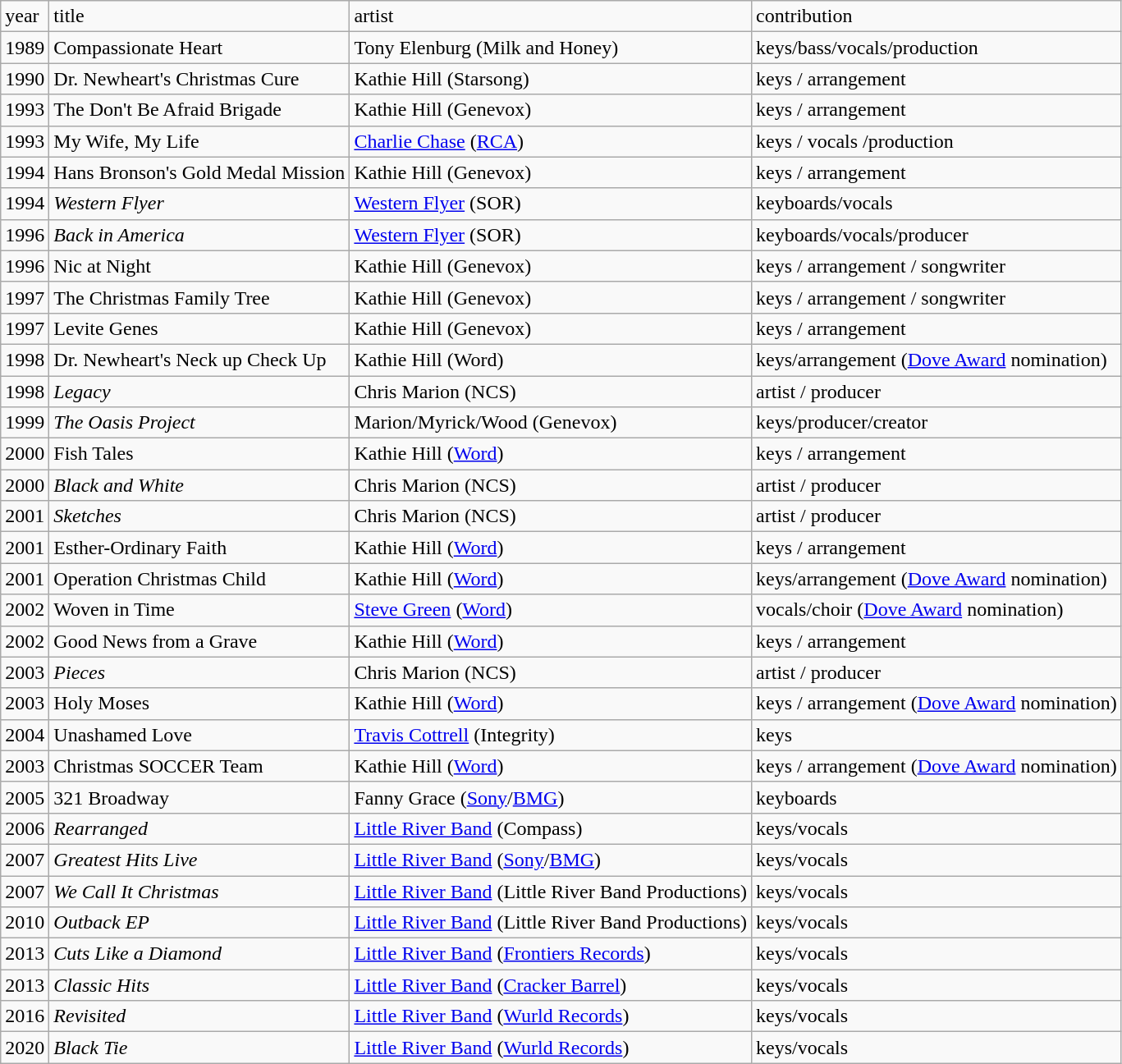<table class="wikitable">
<tr>
<td>year</td>
<td>title</td>
<td>artist</td>
<td>contribution</td>
</tr>
<tr>
<td>1989</td>
<td>Compassionate Heart</td>
<td>Tony Elenburg (Milk and Honey)</td>
<td>keys/bass/vocals/production</td>
</tr>
<tr>
<td>1990</td>
<td>Dr. Newheart's Christmas Cure</td>
<td>Kathie Hill (Starsong)</td>
<td>keys / arrangement</td>
</tr>
<tr>
<td>1993</td>
<td>The Don't Be Afraid Brigade</td>
<td>Kathie Hill (Genevox)</td>
<td>keys / arrangement</td>
</tr>
<tr>
<td>1993</td>
<td>My Wife, My Life</td>
<td><a href='#'>Charlie Chase</a>  (<a href='#'>RCA</a>)</td>
<td>keys / vocals /production</td>
</tr>
<tr>
<td>1994</td>
<td>Hans Bronson's Gold Medal Mission</td>
<td>Kathie Hill (Genevox)</td>
<td>keys / arrangement</td>
</tr>
<tr>
<td>1994</td>
<td><em>Western Flyer</em></td>
<td><a href='#'>Western Flyer</a> (SOR)</td>
<td>keyboards/vocals</td>
</tr>
<tr>
<td>1996</td>
<td><em>Back in America</em></td>
<td><a href='#'>Western Flyer</a> (SOR)</td>
<td>keyboards/vocals/producer</td>
</tr>
<tr>
<td>1996</td>
<td>Nic at Night</td>
<td>Kathie Hill (Genevox)</td>
<td>keys / arrangement / songwriter</td>
</tr>
<tr>
<td>1997</td>
<td>The Christmas Family Tree</td>
<td>Kathie Hill (Genevox)</td>
<td>keys / arrangement / songwriter</td>
</tr>
<tr>
<td>1997</td>
<td>Levite Genes</td>
<td>Kathie Hill (Genevox)</td>
<td>keys / arrangement</td>
</tr>
<tr>
<td>1998</td>
<td>Dr. Newheart's Neck up Check Up</td>
<td>Kathie Hill (Word)</td>
<td>keys/arrangement  (<a href='#'>Dove Award</a> nomination)</td>
</tr>
<tr>
<td>1998</td>
<td><em>Legacy</em></td>
<td>Chris Marion (NCS)</td>
<td>artist / producer</td>
</tr>
<tr>
<td>1999</td>
<td><em>The Oasis Project</em></td>
<td>Marion/Myrick/Wood (Genevox)</td>
<td>keys/producer/creator</td>
</tr>
<tr>
<td>2000</td>
<td>Fish Tales</td>
<td>Kathie Hill (<a href='#'>Word</a>)</td>
<td>keys / arrangement</td>
</tr>
<tr>
<td>2000</td>
<td><em>Black and White</em></td>
<td>Chris Marion (NCS)</td>
<td>artist / producer</td>
</tr>
<tr>
<td>2001</td>
<td><em>Sketches</em></td>
<td>Chris Marion (NCS)</td>
<td>artist / producer</td>
</tr>
<tr>
<td>2001</td>
<td>Esther-Ordinary Faith</td>
<td>Kathie Hill (<a href='#'>Word</a>)</td>
<td>keys / arrangement</td>
</tr>
<tr>
<td>2001</td>
<td>Operation Christmas Child</td>
<td>Kathie Hill (<a href='#'>Word</a>)</td>
<td>keys/arrangement  (<a href='#'>Dove Award</a> nomination)</td>
</tr>
<tr>
<td>2002</td>
<td>Woven in Time</td>
<td><a href='#'>Steve Green</a> (<a href='#'>Word</a>)</td>
<td>vocals/choir     (<a href='#'>Dove Award</a> nomination)</td>
</tr>
<tr>
<td>2002</td>
<td>Good News from a Grave</td>
<td>Kathie Hill (<a href='#'>Word</a>)</td>
<td>keys / arrangement</td>
</tr>
<tr>
<td>2003</td>
<td><em>Pieces</em></td>
<td>Chris Marion (NCS)</td>
<td>artist / producer</td>
</tr>
<tr>
<td>2003</td>
<td>Holy Moses</td>
<td>Kathie Hill (<a href='#'>Word</a>)</td>
<td>keys / arrangement  (<a href='#'>Dove Award</a> nomination)</td>
</tr>
<tr>
<td>2004</td>
<td>Unashamed Love</td>
<td><a href='#'>Travis Cottrell</a> (Integrity)</td>
<td>keys</td>
</tr>
<tr>
<td>2003</td>
<td>Christmas SOCCER Team</td>
<td>Kathie Hill (<a href='#'>Word</a>)</td>
<td>keys / arrangement  (<a href='#'>Dove Award</a> nomination)</td>
</tr>
<tr>
<td>2005</td>
<td>321 Broadway</td>
<td>Fanny Grace (<a href='#'>Sony</a>/<a href='#'>BMG</a>)</td>
<td>keyboards</td>
</tr>
<tr>
<td>2006</td>
<td><em>Rearranged</em></td>
<td><a href='#'>Little River Band</a> (Compass)</td>
<td>keys/vocals</td>
</tr>
<tr>
<td>2007</td>
<td><em>Greatest Hits Live</em></td>
<td><a href='#'>Little River Band</a>  (<a href='#'>Sony</a>/<a href='#'>BMG</a>)</td>
<td>keys/vocals</td>
</tr>
<tr>
<td>2007</td>
<td><em>We Call It Christmas</em></td>
<td><a href='#'>Little River Band</a>  (Little River Band Productions)</td>
<td>keys/vocals</td>
</tr>
<tr>
<td>2010</td>
<td><em>Outback EP</em></td>
<td><a href='#'>Little River Band</a>  (Little River Band Productions)</td>
<td>keys/vocals</td>
</tr>
<tr>
<td>2013</td>
<td><em>Cuts Like a Diamond</em></td>
<td><a href='#'>Little River Band</a>  (<a href='#'>Frontiers Records</a>)</td>
<td>keys/vocals</td>
</tr>
<tr>
<td>2013</td>
<td><em>Classic Hits</em></td>
<td><a href='#'>Little River Band</a>  (<a href='#'>Cracker Barrel</a>)</td>
<td>keys/vocals</td>
</tr>
<tr>
<td>2016</td>
<td><em>Revisited</em></td>
<td><a href='#'>Little River Band</a>  (<a href='#'>Wurld Records</a>)</td>
<td>keys/vocals</td>
</tr>
<tr>
<td>2020</td>
<td><em>Black Tie</em></td>
<td><a href='#'>Little River Band</a> (<a href='#'>Wurld Records</a>)</td>
<td>keys/vocals</td>
</tr>
</table>
